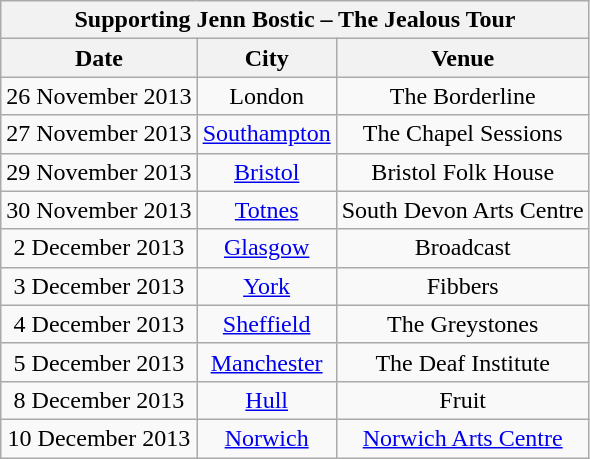<table class="wikitable" style="text-align:center;">
<tr>
<th colspan=4>Supporting Jenn Bostic – The Jealous Tour</th>
</tr>
<tr>
<th>Date</th>
<th>City</th>
<th>Venue</th>
</tr>
<tr>
<td>26 November 2013</td>
<td>London</td>
<td>The Borderline</td>
</tr>
<tr>
<td>27 November 2013</td>
<td><a href='#'>Southampton</a></td>
<td>The Chapel Sessions</td>
</tr>
<tr>
<td>29 November 2013</td>
<td><a href='#'>Bristol</a></td>
<td>Bristol Folk House</td>
</tr>
<tr>
<td>30 November 2013</td>
<td><a href='#'>Totnes</a></td>
<td>South Devon Arts Centre</td>
</tr>
<tr>
<td>2 December 2013</td>
<td><a href='#'>Glasgow</a></td>
<td>Broadcast</td>
</tr>
<tr>
<td>3 December 2013</td>
<td><a href='#'>York</a></td>
<td>Fibbers</td>
</tr>
<tr>
<td>4 December 2013</td>
<td><a href='#'>Sheffield</a></td>
<td>The Greystones</td>
</tr>
<tr>
<td>5 December 2013</td>
<td><a href='#'>Manchester</a></td>
<td>The Deaf Institute</td>
</tr>
<tr>
<td>8 December 2013</td>
<td><a href='#'>Hull</a></td>
<td>Fruit</td>
</tr>
<tr>
<td>10 December 2013</td>
<td><a href='#'>Norwich</a></td>
<td><a href='#'>Norwich Arts Centre</a></td>
</tr>
</table>
